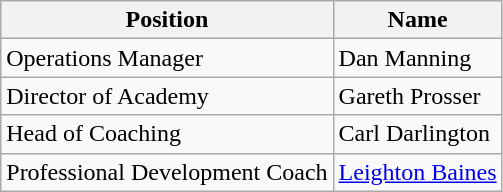<table class="wikitable">
<tr>
<th>Position</th>
<th>Name</th>
</tr>
<tr>
<td>Operations Manager</td>
<td> Dan Manning</td>
</tr>
<tr>
<td>Director of Academy</td>
<td> Gareth Prosser</td>
</tr>
<tr>
<td>Head of Coaching</td>
<td> Carl Darlington</td>
</tr>
<tr>
<td>Professional Development Coach</td>
<td> <a href='#'>Leighton Baines</a></td>
</tr>
</table>
